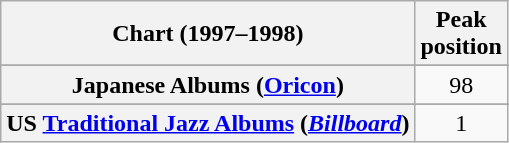<table class="wikitable sortable plainrowheaders" style="text-align:center">
<tr>
<th scope="col">Chart (1997–1998)</th>
<th scope="col">Peak<br>position</th>
</tr>
<tr>
</tr>
<tr>
</tr>
<tr>
<th scope="row">Japanese Albums (<a href='#'>Oricon</a>)</th>
<td>98</td>
</tr>
<tr>
</tr>
<tr>
</tr>
<tr>
</tr>
<tr>
</tr>
<tr>
</tr>
<tr>
<th scope="row">US <a href='#'>Traditional Jazz Albums</a> (<em><a href='#'>Billboard</a></em>)</th>
<td>1</td>
</tr>
</table>
